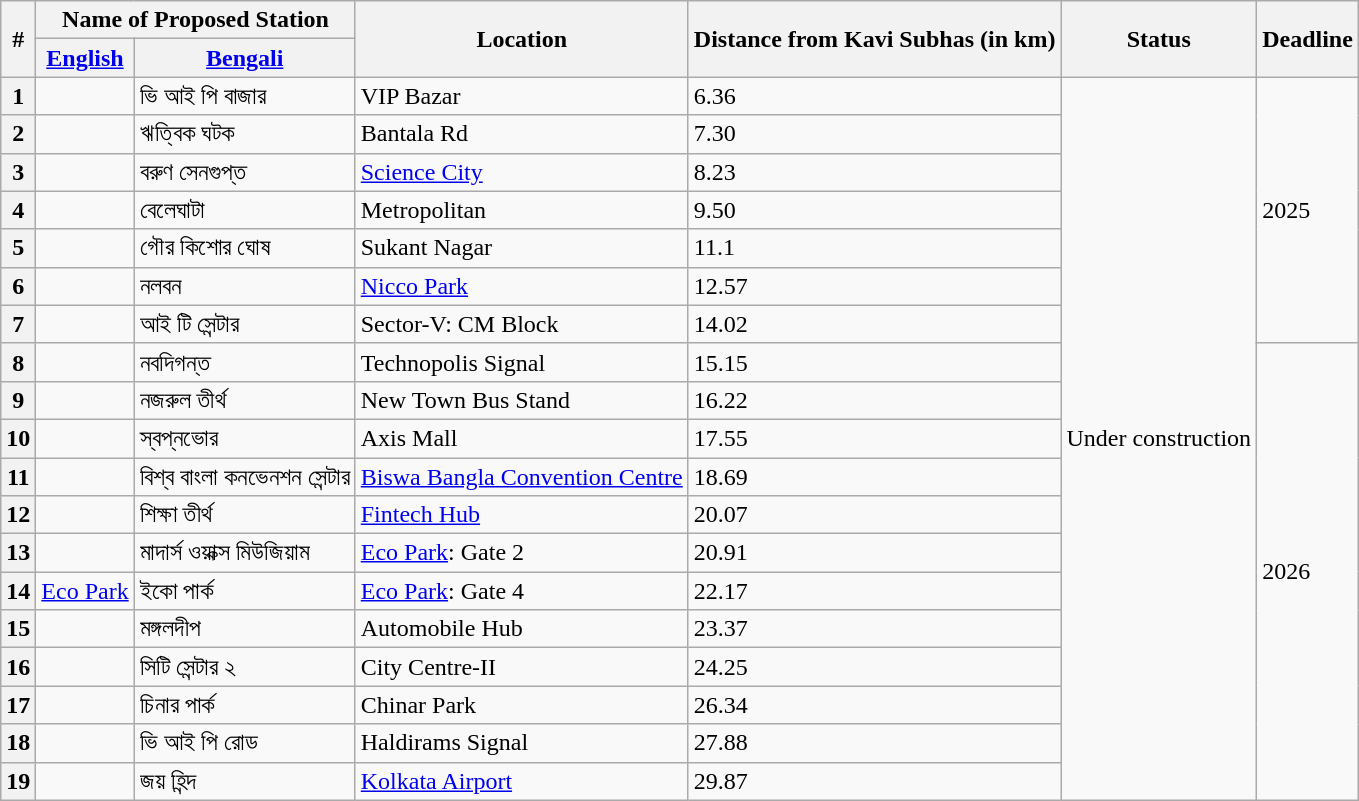<table class="wikitable">
<tr>
<th rowspan="2">#</th>
<th colspan="2">Name of <strong>Proposed Station</strong></th>
<th rowspan="2">Location</th>
<th rowspan="2">Distance from <strong>Kavi Subhas</strong> (in km)</th>
<th rowspan="2">Status</th>
<th rowspan="2">Deadline</th>
</tr>
<tr>
<th><a href='#'>English</a></th>
<th><a href='#'>Bengali</a></th>
</tr>
<tr>
<th>1</th>
<td></td>
<td>ভি আই পি বাজার</td>
<td>VIP Bazar</td>
<td>6.36</td>
<td rowspan="19">Under construction</td>
<td rowspan="7">2025</td>
</tr>
<tr>
<th>2</th>
<td></td>
<td>ঋত্বিক ঘটক</td>
<td>Bantala Rd</td>
<td>7.30</td>
</tr>
<tr>
<th>3</th>
<td></td>
<td>বরুণ সেনগুপ্ত</td>
<td><a href='#'>Science City</a></td>
<td>8.23</td>
</tr>
<tr>
<th>4</th>
<td></td>
<td>বেলেঘাটা</td>
<td>Metropolitan</td>
<td>9.50</td>
</tr>
<tr>
<th>5</th>
<td></td>
<td>গৌর কিশোর ঘোষ</td>
<td>Sukant Nagar</td>
<td>11.1</td>
</tr>
<tr>
<th>6</th>
<td></td>
<td>নলবন</td>
<td><a href='#'>Nicco Park</a></td>
<td>12.57</td>
</tr>
<tr>
<th>7</th>
<td></td>
<td>আই টি সেন্টার</td>
<td>Sector-V: CM Block</td>
<td>14.02</td>
</tr>
<tr>
<th>8</th>
<td></td>
<td>নবদিগন্ত</td>
<td>Technopolis Signal</td>
<td>15.15</td>
<td rowspan="12">2026</td>
</tr>
<tr>
<th>9</th>
<td></td>
<td>নজরুল তীর্থ</td>
<td>New Town Bus Stand</td>
<td>16.22</td>
</tr>
<tr>
<th>10</th>
<td></td>
<td>স্বপ্নভোর</td>
<td>Axis Mall</td>
<td>17.55</td>
</tr>
<tr>
<th>11</th>
<td></td>
<td>বিশ্ব বাংলা কনভেনশন সেন্টার</td>
<td><a href='#'>Biswa Bangla Convention Centre</a></td>
<td>18.69</td>
</tr>
<tr>
<th>12</th>
<td></td>
<td>শিক্ষা তীর্থ</td>
<td><a href='#'>Fintech Hub</a></td>
<td>20.07</td>
</tr>
<tr>
<th>13</th>
<td></td>
<td>মাদার্স ওয়াক্স মিউজিয়াম</td>
<td><a href='#'>Eco Park</a>: Gate 2</td>
<td>20.91</td>
</tr>
<tr>
<th>14</th>
<td><a href='#'>Eco Park</a></td>
<td>ইকো পার্ক</td>
<td><a href='#'>Eco Park</a>: Gate 4</td>
<td>22.17</td>
</tr>
<tr>
<th>15</th>
<td></td>
<td>মঙ্গলদীপ</td>
<td>Automobile Hub</td>
<td>23.37</td>
</tr>
<tr>
<th>16</th>
<td></td>
<td>সিটি সেন্টার ২</td>
<td>City Centre-II</td>
<td>24.25</td>
</tr>
<tr>
<th>17</th>
<td></td>
<td>চিনার পার্ক</td>
<td>Chinar Park</td>
<td>26.34</td>
</tr>
<tr>
<th>18</th>
<td></td>
<td>ভি আই পি রোড</td>
<td>Haldirams Signal</td>
<td>27.88</td>
</tr>
<tr>
<th>19</th>
<td></td>
<td>জয় হিন্দ</td>
<td><a href='#'>Kolkata Airport</a></td>
<td>29.87</td>
</tr>
</table>
